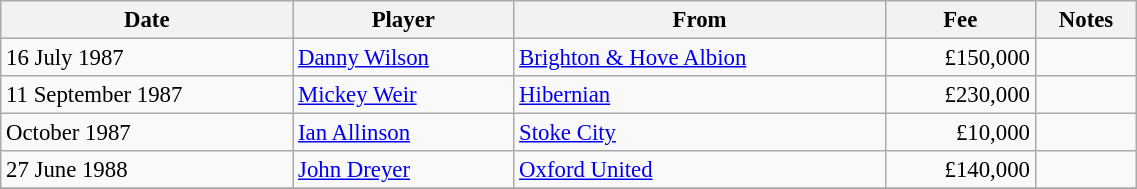<table class="wikitable" style="text-align:center; font-size:95%;width:60%; text-align:left">
<tr>
<th><strong>Date</strong></th>
<th><strong>Player</strong></th>
<th><strong>From</strong></th>
<th><strong>Fee</strong></th>
<th><strong>Notes</strong></th>
</tr>
<tr --->
<td>16 July 1987</td>
<td> <a href='#'>Danny Wilson</a></td>
<td><a href='#'>Brighton & Hove Albion</a></td>
<td align="right">£150,000</td>
<td align="center"></td>
</tr>
<tr --->
<td>11 September 1987</td>
<td> <a href='#'>Mickey Weir</a></td>
<td> <a href='#'>Hibernian</a></td>
<td align="right">£230,000</td>
<td align="center"></td>
</tr>
<tr --->
<td>October 1987</td>
<td> <a href='#'>Ian Allinson</a></td>
<td><a href='#'>Stoke City</a></td>
<td align="right">£10,000</td>
<td align="center"></td>
</tr>
<tr --->
<td>27 June 1988</td>
<td> <a href='#'>John Dreyer</a></td>
<td><a href='#'>Oxford United</a></td>
<td align="right">£140,000</td>
<td align="center"></td>
</tr>
<tr --->
</tr>
</table>
